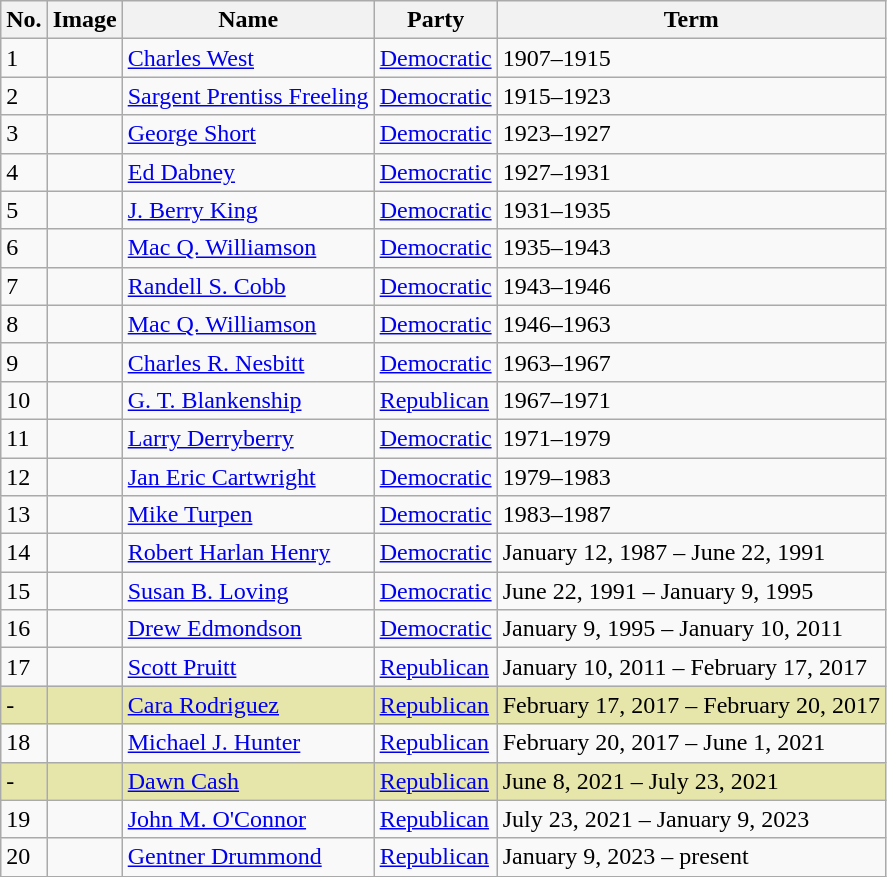<table class="wikitable">
<tr>
<th>No.</th>
<th>Image</th>
<th>Name</th>
<th>Party</th>
<th>Term</th>
</tr>
<tr>
<td>1</td>
<td></td>
<td><a href='#'>Charles West</a></td>
<td><a href='#'>Democratic</a></td>
<td>1907–1915</td>
</tr>
<tr>
<td>2</td>
<td></td>
<td><a href='#'>Sargent Prentiss Freeling</a></td>
<td><a href='#'>Democratic</a></td>
<td>1915–1923</td>
</tr>
<tr>
<td>3</td>
<td></td>
<td><a href='#'>George Short</a></td>
<td><a href='#'>Democratic</a></td>
<td>1923–1927</td>
</tr>
<tr>
<td>4</td>
<td></td>
<td><a href='#'>Ed Dabney</a></td>
<td><a href='#'>Democratic</a></td>
<td>1927–1931</td>
</tr>
<tr>
<td>5</td>
<td></td>
<td><a href='#'>J. Berry King</a></td>
<td><a href='#'>Democratic</a></td>
<td>1931–1935</td>
</tr>
<tr>
<td>6</td>
<td></td>
<td><a href='#'>Mac Q. Williamson</a></td>
<td><a href='#'>Democratic</a></td>
<td>1935–1943</td>
</tr>
<tr>
<td>7</td>
<td></td>
<td><a href='#'>Randell S. Cobb</a></td>
<td><a href='#'>Democratic</a></td>
<td>1943–1946</td>
</tr>
<tr>
<td>8</td>
<td></td>
<td><a href='#'>Mac Q. Williamson</a></td>
<td><a href='#'>Democratic</a></td>
<td>1946–1963</td>
</tr>
<tr>
<td>9</td>
<td></td>
<td><a href='#'>Charles R. Nesbitt</a></td>
<td><a href='#'>Democratic</a></td>
<td>1963–1967</td>
</tr>
<tr>
<td>10</td>
<td></td>
<td><a href='#'>G. T. Blankenship</a></td>
<td><a href='#'>Republican</a></td>
<td>1967–1971</td>
</tr>
<tr>
<td>11</td>
<td></td>
<td><a href='#'>Larry Derryberry</a></td>
<td><a href='#'>Democratic</a></td>
<td>1971–1979</td>
</tr>
<tr>
<td>12</td>
<td></td>
<td><a href='#'>Jan Eric Cartwright</a></td>
<td><a href='#'>Democratic</a></td>
<td>1979–1983</td>
</tr>
<tr>
<td>13</td>
<td></td>
<td><a href='#'>Mike Turpen</a></td>
<td><a href='#'>Democratic</a></td>
<td>1983–1987</td>
</tr>
<tr>
<td>14</td>
<td></td>
<td><a href='#'>Robert Harlan Henry</a></td>
<td><a href='#'>Democratic</a></td>
<td>January 12, 1987 – June 22, 1991</td>
</tr>
<tr>
<td>15</td>
<td></td>
<td><a href='#'>Susan B. Loving</a></td>
<td><a href='#'>Democratic</a></td>
<td>June 22, 1991 – January 9, 1995</td>
</tr>
<tr>
<td>16</td>
<td></td>
<td><a href='#'>Drew Edmondson</a></td>
<td><a href='#'>Democratic</a></td>
<td>January 9, 1995 – January 10, 2011</td>
</tr>
<tr>
<td>17</td>
<td></td>
<td><a href='#'>Scott Pruitt</a></td>
<td><a href='#'>Republican</a></td>
<td>January 10, 2011 – February 17, 2017</td>
</tr>
<tr style="background:#E6E6AA;">
<td>-</td>
<td></td>
<td><a href='#'>Cara Rodriguez</a> </td>
<td><a href='#'>Republican</a></td>
<td>February 17, 2017 – February 20, 2017</td>
</tr>
<tr>
<td>18</td>
<td></td>
<td><a href='#'>Michael J. Hunter</a></td>
<td><a href='#'>Republican</a></td>
<td>February 20, 2017 – June 1, 2021</td>
</tr>
<tr style="background:#E6E6AA;">
<td>-</td>
<td></td>
<td><a href='#'>Dawn Cash</a> </td>
<td><a href='#'>Republican</a></td>
<td>June 8, 2021 – July 23, 2021</td>
</tr>
<tr>
<td>19</td>
<td></td>
<td><a href='#'>John M. O'Connor</a></td>
<td><a href='#'>Republican</a></td>
<td>July 23, 2021 – January 9, 2023</td>
</tr>
<tr>
<td>20</td>
<td></td>
<td><a href='#'>Gentner Drummond</a></td>
<td><a href='#'>Republican</a></td>
<td>January 9, 2023 – present</td>
</tr>
</table>
